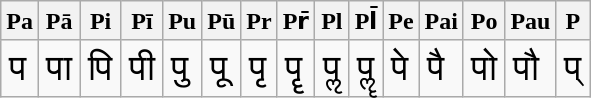<table class="wikitable">
<tr>
<th>Pa</th>
<th>Pā</th>
<th>Pi</th>
<th>Pī</th>
<th>Pu</th>
<th>Pū</th>
<th>Pr</th>
<th>Pr̄</th>
<th>Pl</th>
<th>Pl̄</th>
<th>Pe</th>
<th>Pai</th>
<th>Po</th>
<th>Pau</th>
<th>P</th>
</tr>
<tr style="font-size: 150%;">
<td>प</td>
<td>पा</td>
<td>पि</td>
<td>पी</td>
<td>पु</td>
<td>पू</td>
<td>पृ</td>
<td>पॄ</td>
<td>पॢ</td>
<td>पॣ</td>
<td>पे</td>
<td>पै</td>
<td>पो</td>
<td>पौ</td>
<td>प्</td>
</tr>
</table>
